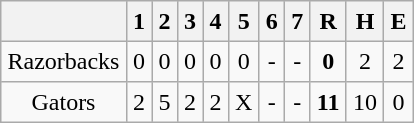<table align = right border="2" cellpadding="4" cellspacing="0" style="margin: 1em 1em 1em 1em; background: #F9F9F9; border: 1px #aaa solid; border-collapse: collapse;">
<tr align=center style="background: #F2F2F2;">
<th></th>
<th>1</th>
<th>2</th>
<th>3</th>
<th>4</th>
<th>5</th>
<th>6</th>
<th>7</th>
<th>R</th>
<th>H</th>
<th>E</th>
</tr>
<tr align=center>
<td>Razorbacks</td>
<td>0</td>
<td>0</td>
<td>0</td>
<td>0</td>
<td>0</td>
<td>-</td>
<td>-</td>
<td><strong>0</strong></td>
<td>2</td>
<td>2</td>
</tr>
<tr align=center>
<td>Gators</td>
<td>2</td>
<td>5</td>
<td>2</td>
<td>2</td>
<td>X</td>
<td>-</td>
<td>-</td>
<td><strong>11</strong></td>
<td>10</td>
<td>0</td>
</tr>
</table>
